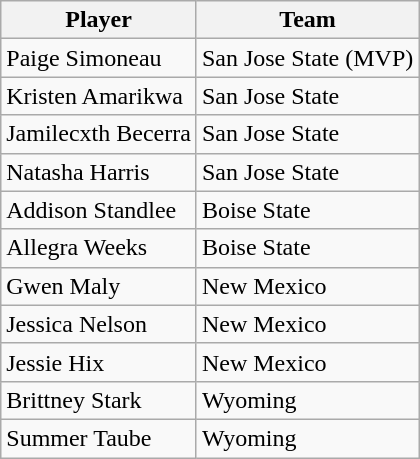<table class="wikitable">
<tr>
<th>Player</th>
<th>Team</th>
</tr>
<tr>
<td>Paige Simoneau</td>
<td>San Jose State (MVP)</td>
</tr>
<tr>
<td>Kristen Amarikwa</td>
<td>San Jose State</td>
</tr>
<tr>
<td>Jamilecxth Becerra</td>
<td>San Jose State</td>
</tr>
<tr>
<td>Natasha Harris</td>
<td>San Jose State</td>
</tr>
<tr>
<td>Addison Standlee</td>
<td>Boise State</td>
</tr>
<tr>
<td>Allegra Weeks</td>
<td>Boise State</td>
</tr>
<tr>
<td>Gwen Maly</td>
<td>New Mexico</td>
</tr>
<tr>
<td>Jessica Nelson</td>
<td>New Mexico</td>
</tr>
<tr>
<td>Jessie Hix</td>
<td>New Mexico</td>
</tr>
<tr>
<td>Brittney Stark</td>
<td>Wyoming</td>
</tr>
<tr>
<td>Summer Taube</td>
<td>Wyoming</td>
</tr>
</table>
